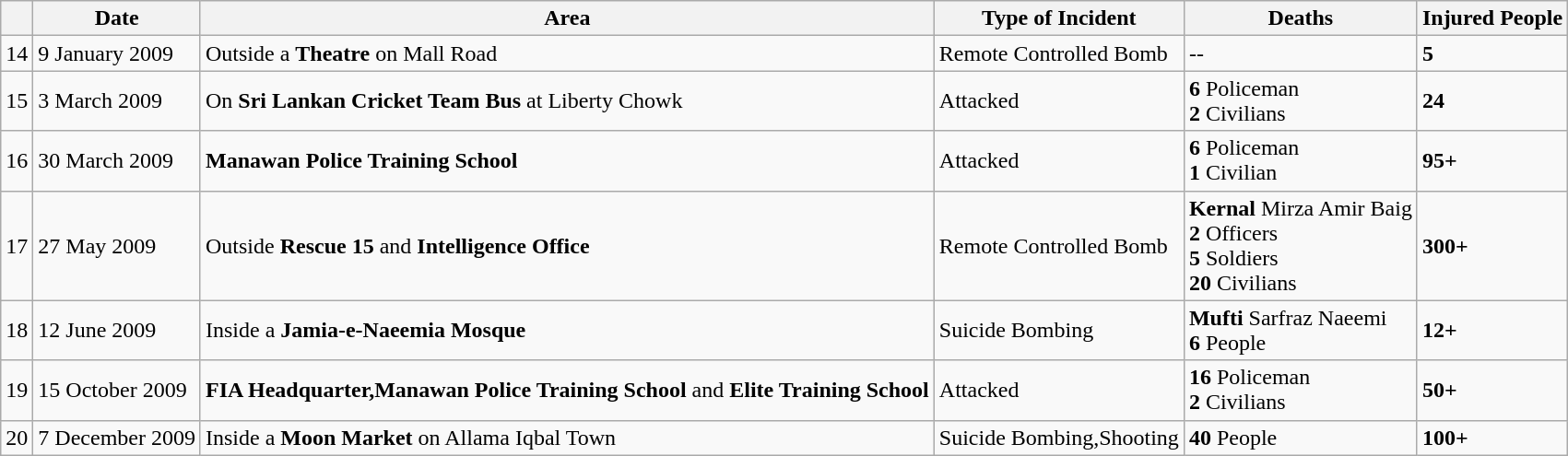<table class="wikitable sortable">
<tr>
<th></th>
<th>Date</th>
<th>Area</th>
<th>Type of Incident</th>
<th>Deaths</th>
<th>Injured People</th>
</tr>
<tr>
<td>14</td>
<td>9 January 2009 </td>
<td>Outside a <strong>Theatre</strong> on Mall Road</td>
<td>Remote Controlled Bomb</td>
<td>--</td>
<td><strong>5</strong></td>
</tr>
<tr>
<td>15</td>
<td>3 March 2009 </td>
<td>On <strong>Sri Lankan Cricket Team Bus</strong> at Liberty Chowk</td>
<td>Attacked</td>
<td><strong>6</strong> Policeman <br> <strong>2</strong> Civilians</td>
<td><strong>24</strong></td>
</tr>
<tr>
<td>16</td>
<td>30 March 2009 </td>
<td><strong>Manawan Police Training School</strong></td>
<td>Attacked</td>
<td><strong>6</strong> Policeman <br> <strong>1</strong> Civilian</td>
<td><strong>95+</strong></td>
</tr>
<tr>
<td>17</td>
<td>27 May 2009 </td>
<td>Outside <strong>Rescue 15</strong> and <strong>Intelligence Office</strong></td>
<td>Remote Controlled Bomb</td>
<td><strong>Kernal</strong> Mirza Amir Baig <br><strong>2</strong> Officers  <br><strong>5</strong> Soldiers <br><strong>20</strong> Civilians</td>
<td><strong>300+</strong></td>
</tr>
<tr>
<td>18</td>
<td>12 June 2009 </td>
<td>Inside a <strong>Jamia-e-Naeemia Mosque</strong></td>
<td>Suicide Bombing</td>
<td><strong>Mufti</strong> Sarfraz Naeemi <br><strong>6</strong> People</td>
<td><strong>12+</strong></td>
</tr>
<tr>
<td>19</td>
<td>15 October 2009 </td>
<td><strong>FIA Headquarter,Manawan Police Training School</strong> and <strong>Elite Training School</strong></td>
<td>Attacked</td>
<td><strong>16</strong> Policeman <br> <strong>2</strong> Civilians</td>
<td><strong>50+</strong></td>
</tr>
<tr>
<td>20</td>
<td>7 December 2009 </td>
<td>Inside a <strong>Moon Market</strong> on Allama Iqbal Town</td>
<td>Suicide Bombing,Shooting</td>
<td><strong>40</strong> People</td>
<td><strong>100+</strong></td>
</tr>
</table>
